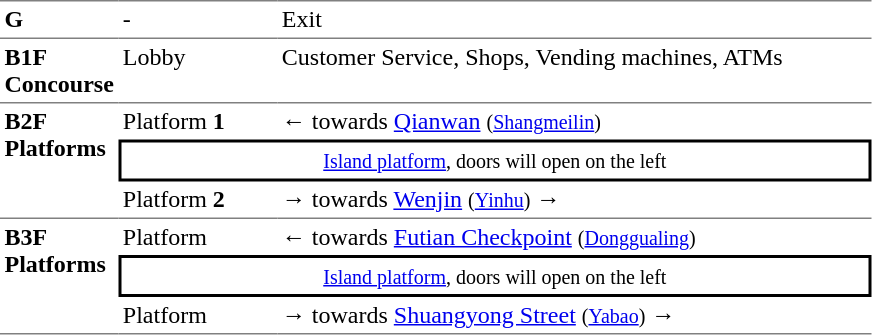<table table border=0 cellspacing=0 cellpadding=3>
<tr>
<td style="border-top:solid 1px gray;" width=50 valign=top><strong>G</strong></td>
<td style="border-top:solid 1px gray;" width=100 valign=top>-</td>
<td style="border-top:solid 1px gray;" width=390 valign=top>Exit</td>
</tr>
<tr>
<td style="border-bottom:solid 1px gray; border-top:solid 1px gray;" valign=top width=50><strong>B1F<br>Concourse</strong></td>
<td style="border-bottom:solid 1px gray; border-top:solid 1px gray;" valign=top width=100>Lobby</td>
<td style="border-bottom:solid 1px gray; border-top:solid 1px gray;" valign=top width=390>Customer Service, Shops, Vending machines, ATMs</td>
</tr>
<tr>
<td style="border-bottom:solid 1px gray;" rowspan="3" valign=top><strong>B2F<br>Platforms</strong></td>
<td>Platform <strong>1</strong></td>
<td>←  towards <a href='#'>Qianwan</a> <small>(<a href='#'>Shangmeilin</a>)</small></td>
</tr>
<tr>
<td style="border-right:solid 2px black;border-left:solid 2px black;border-top:solid 2px black;border-bottom:solid 2px black;text-align:center;" colspan=2><small><a href='#'>Island platform</a>, doors will open on the left</small></td>
</tr>
<tr>
<td style="border-bottom:solid 1px gray;">Platform <strong>2</strong></td>
<td style="border-bottom:solid 1px gray;"><span>→</span>  towards <a href='#'>Wenjin</a> <small>(<a href='#'>Yinhu</a>)</small> →</td>
</tr>
<tr>
<td style="border-bottom:solid 1px gray;" rowspan="3" valign=top><strong>B3F<br>Platforms</strong></td>
<td>Platform</td>
<td>←  towards <a href='#'>Futian Checkpoint</a> <small>(<a href='#'>Donggualing</a>)</small></td>
</tr>
<tr>
<td style="border-right:solid 2px black;border-left:solid 2px black;border-top:solid 2px black;border-bottom:solid 2px black;text-align:center;" colspan=2><small><a href='#'>Island platform</a>, doors will open on the left</small></td>
</tr>
<tr>
<td style="border-bottom:solid 1px gray;">Platform</td>
<td style="border-bottom:solid 1px gray;"><span>→</span>  towards <a href='#'>Shuangyong Street</a> <small>(<a href='#'>Yabao</a>)</small> →</td>
</tr>
</table>
